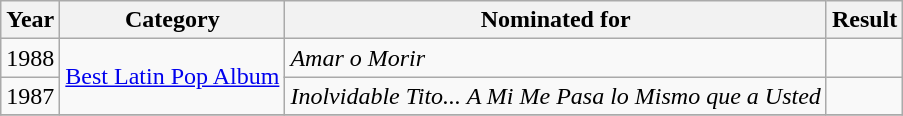<table class="wikitable">
<tr>
<th>Year</th>
<th>Category</th>
<th>Nominated for</th>
<th>Result</th>
</tr>
<tr>
<td>1988</td>
<td rowspan=2><a href='#'>Best Latin Pop Album</a></td>
<td><em>Amar o Morir</em></td>
<td></td>
</tr>
<tr>
<td>1987</td>
<td><em>Inolvidable Tito... A Mi Me Pasa lo Mismo que a Usted</em></td>
<td></td>
</tr>
<tr>
</tr>
</table>
